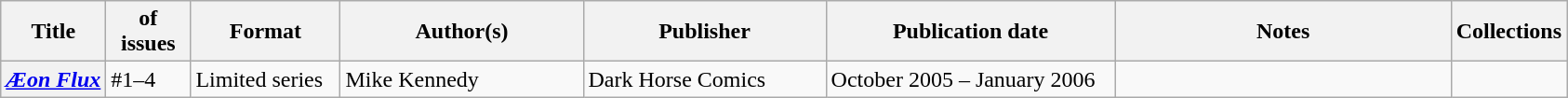<table class="wikitable">
<tr>
<th>Title</th>
<th style="width:40pt"> of issues</th>
<th style="width:75pt">Format</th>
<th style="width:125pt">Author(s)</th>
<th style="width:125pt">Publisher</th>
<th style="width:150pt">Publication date</th>
<th style="width:175pt">Notes</th>
<th>Collections</th>
</tr>
<tr>
<th><em><a href='#'>Æon Flux</a></em></th>
<td>#1–4</td>
<td>Limited series</td>
<td>Mike Kennedy</td>
<td>Dark Horse Comics</td>
<td>October 2005 – January 2006</td>
<td></td>
<td></td>
</tr>
</table>
